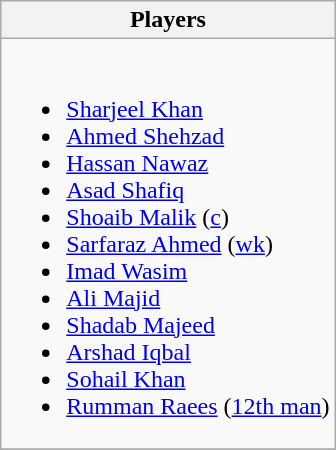<table class="wikitable">
<tr>
<th>Players</th>
</tr>
<tr>
<td><br><ul><li><a href='#'>Sharjeel Khan</a></li><li><a href='#'>Ahmed Shehzad</a></li><li><a href='#'>Hassan Nawaz</a></li><li><a href='#'>Asad Shafiq</a></li><li><a href='#'>Shoaib Malik</a> (<a href='#'>c</a>)</li><li><a href='#'>Sarfaraz Ahmed</a> (<a href='#'>wk</a>)</li><li><a href='#'>Imad Wasim</a></li><li><a href='#'>Ali Majid</a></li><li><a href='#'>Shadab Majeed</a></li><li><a href='#'>Arshad Iqbal</a></li><li><a href='#'>Sohail Khan</a></li><li><a href='#'>Rumman Raees</a> (<a href='#'>12th man</a>)</li></ul></td>
</tr>
<tr>
</tr>
</table>
